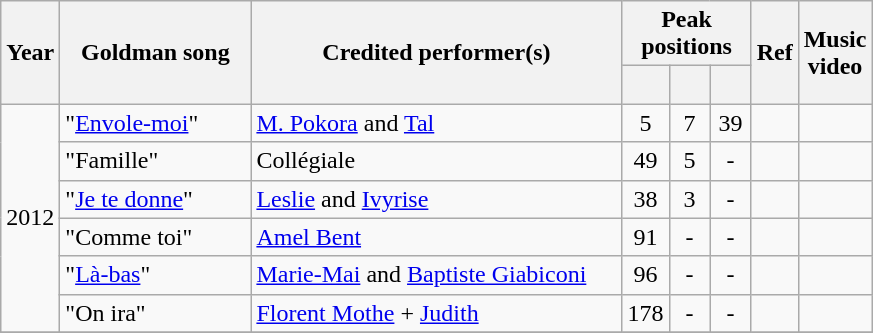<table class="wikitable">
<tr>
<th align="center" rowspan="2" width="10">Year</th>
<th align="center" rowspan="2" width="120">Goldman song</th>
<th align="center" rowspan="2" width="240">Credited performer(s)</th>
<th align="center" colspan="3" width="30">Peak positions</th>
<th align="center" rowspan="2" width="20">Ref</th>
<th align="center" rowspan="2" width="20">Music<br>video</th>
</tr>
<tr>
<th width="20"><br></th>
<th width="20"><br></th>
<th width="20"><br></th>
</tr>
<tr>
<td align="center" rowspan="6">2012</td>
<td>"<a href='#'>Envole-moi</a>"</td>
<td><a href='#'>M. Pokora</a> and <a href='#'>Tal</a></td>
<td align="center">5</td>
<td align="center">7 <br></td>
<td align="center">39</td>
<td align="center"></td>
<td align="center"></td>
</tr>
<tr>
<td>"Famille"</td>
<td>Collégiale <br></td>
<td align="center">49</td>
<td align="center">5 <br></td>
<td align="center">-</td>
<td align="center"></td>
<td align="center"></td>
</tr>
<tr>
<td>"<a href='#'>Je te donne</a>"</td>
<td><a href='#'>Leslie</a> and <a href='#'>Ivyrise</a><br></td>
<td align="center">38</td>
<td align="center">3 <br></td>
<td align="center">-</td>
<td align="center"></td>
<td align="center"></td>
</tr>
<tr>
<td>"Comme toi"</td>
<td><a href='#'>Amel Bent</a></td>
<td align="center">91</td>
<td align="center">-</td>
<td align="center">-</td>
<td align="center"></td>
<td align="center"></td>
</tr>
<tr>
<td>"<a href='#'>Là-bas</a>"</td>
<td><a href='#'>Marie-Mai</a> and <a href='#'>Baptiste Giabiconi</a></td>
<td align="center">96</td>
<td align="center">-</td>
<td align="center">-</td>
<td align="center"></td>
<td align="center"></td>
</tr>
<tr>
<td>"On ira"</td>
<td><a href='#'>Florent Mothe</a> + <a href='#'>Judith</a></td>
<td align="center">178</td>
<td align="center">-</td>
<td align="center">-</td>
<td align="center"></td>
<td align="center"></td>
</tr>
<tr>
</tr>
</table>
